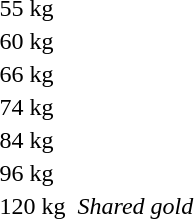<table>
<tr>
<td rowspan=2>55 kg<br></td>
<td rowspan=2></td>
<td rowspan=2></td>
<td></td>
</tr>
<tr>
<td></td>
</tr>
<tr>
<td rowspan=2>60 kg<br></td>
<td rowspan=2></td>
<td rowspan=2></td>
<td></td>
</tr>
<tr>
<td></td>
</tr>
<tr>
<td rowspan=2>66 kg<br></td>
<td rowspan=2></td>
<td rowspan=2></td>
<td></td>
</tr>
<tr>
<td></td>
</tr>
<tr>
<td rowspan=2>74 kg<br></td>
<td rowspan=2></td>
<td rowspan=2></td>
<td></td>
</tr>
<tr>
<td></td>
</tr>
<tr>
<td rowspan=2>84 kg<br></td>
<td rowspan=2></td>
<td rowspan=2></td>
<td></td>
</tr>
<tr>
<td></td>
</tr>
<tr>
<td rowspan=2>96 kg<br></td>
<td rowspan=2></td>
<td rowspan=2></td>
<td></td>
</tr>
<tr>
<td></td>
</tr>
<tr>
<td rowspan=2>120 kg<br></td>
<td></td>
<td rowspan=2><em>Shared gold</em></td>
<td></td>
</tr>
<tr>
<td></td>
<td></td>
</tr>
</table>
